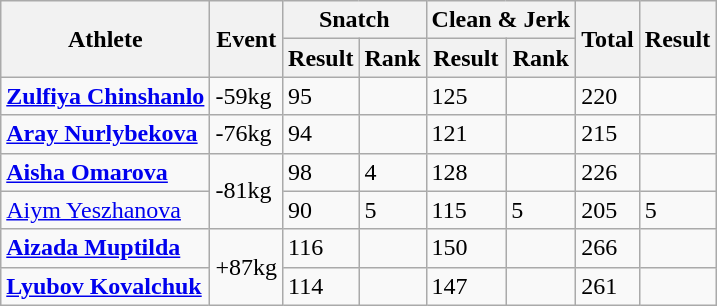<table class="wikitable">
<tr>
<th rowspan="2">Athlete</th>
<th rowspan="2">Event</th>
<th colspan="2">Snatch</th>
<th colspan="2">Clean & Jerk</th>
<th rowspan="2">Total</th>
<th rowspan="2">Result</th>
</tr>
<tr>
<th>Result</th>
<th>Rank</th>
<th>Result</th>
<th>Rank</th>
</tr>
<tr>
<td><strong><a href='#'>Zulfiya Chinshanlo</a></strong></td>
<td>-59kg</td>
<td>95</td>
<td></td>
<td>125</td>
<td></td>
<td>220</td>
<td></td>
</tr>
<tr>
<td><strong><a href='#'>Aray Nurlybekova</a></strong></td>
<td>-76kg</td>
<td>94</td>
<td></td>
<td>121</td>
<td></td>
<td>215</td>
<td></td>
</tr>
<tr>
<td><strong><a href='#'>Aisha Omarova</a></strong></td>
<td rowspan="2">-81kg</td>
<td>98</td>
<td>4</td>
<td>128</td>
<td></td>
<td>226</td>
<td></td>
</tr>
<tr>
<td><a href='#'>Aiym Yeszhanova</a></td>
<td>90</td>
<td>5</td>
<td>115</td>
<td>5</td>
<td>205</td>
<td>5</td>
</tr>
<tr>
<td><strong><a href='#'>Aizada Muptilda</a></strong></td>
<td rowspan="2">+87kg</td>
<td>116</td>
<td></td>
<td>150</td>
<td></td>
<td>266</td>
<td></td>
</tr>
<tr>
<td><strong><a href='#'>Lyubov Kovalchuk</a></strong></td>
<td>114</td>
<td></td>
<td>147</td>
<td></td>
<td>261</td>
<td></td>
</tr>
</table>
